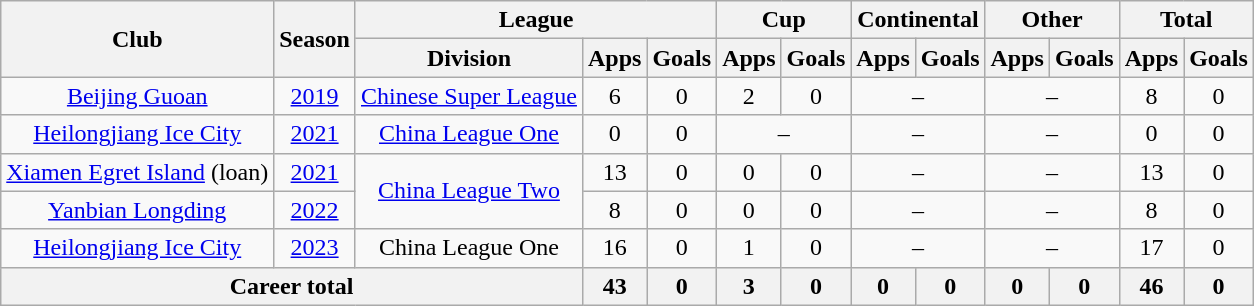<table class="wikitable" style="text-align: center">
<tr>
<th rowspan="2">Club</th>
<th rowspan="2">Season</th>
<th colspan="3">League</th>
<th colspan="2">Cup</th>
<th colspan="2">Continental</th>
<th colspan="2">Other</th>
<th colspan="2">Total</th>
</tr>
<tr>
<th>Division</th>
<th>Apps</th>
<th>Goals</th>
<th>Apps</th>
<th>Goals</th>
<th>Apps</th>
<th>Goals</th>
<th>Apps</th>
<th>Goals</th>
<th>Apps</th>
<th>Goals</th>
</tr>
<tr>
<td><a href='#'>Beijing Guoan</a></td>
<td><a href='#'>2019</a></td>
<td><a href='#'>Chinese Super League</a></td>
<td>6</td>
<td>0</td>
<td>2</td>
<td>0</td>
<td colspan="2">–</td>
<td colspan="2">–</td>
<td>8</td>
<td>0</td>
</tr>
<tr>
<td><a href='#'>Heilongjiang Ice City</a></td>
<td><a href='#'>2021</a></td>
<td><a href='#'>China League One</a></td>
<td>0</td>
<td>0</td>
<td colspan="2">–</td>
<td colspan="2">–</td>
<td colspan="2">–</td>
<td>0</td>
<td>0</td>
</tr>
<tr>
<td><a href='#'>Xiamen Egret Island</a> (loan)</td>
<td><a href='#'>2021</a></td>
<td rowspan="2"><a href='#'>China League Two</a></td>
<td>13</td>
<td>0</td>
<td>0</td>
<td>0</td>
<td colspan="2">–</td>
<td colspan="2">–</td>
<td>13</td>
<td>0</td>
</tr>
<tr>
<td><a href='#'>Yanbian Longding</a></td>
<td><a href='#'>2022</a></td>
<td>8</td>
<td>0</td>
<td>0</td>
<td>0</td>
<td colspan="2">–</td>
<td colspan="2">–</td>
<td>8</td>
<td>0</td>
</tr>
<tr>
<td><a href='#'>Heilongjiang Ice City</a></td>
<td><a href='#'>2023</a></td>
<td>China League One</td>
<td>16</td>
<td>0</td>
<td>1</td>
<td>0</td>
<td colspan="2">–</td>
<td colspan="2">–</td>
<td>17</td>
<td>0</td>
</tr>
<tr>
<th colspan=3>Career total</th>
<th>43</th>
<th>0</th>
<th>3</th>
<th>0</th>
<th>0</th>
<th>0</th>
<th>0</th>
<th>0</th>
<th>46</th>
<th>0</th>
</tr>
</table>
